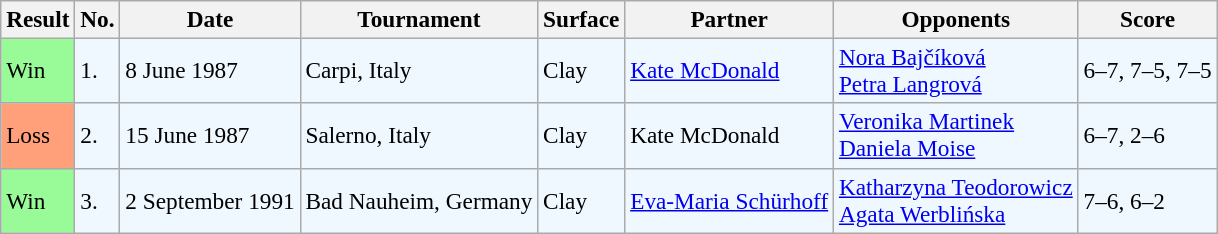<table class="wikitable" style="font-size:97%">
<tr>
<th>Result</th>
<th>No.</th>
<th>Date</th>
<th>Tournament</th>
<th>Surface</th>
<th>Partner</th>
<th>Opponents</th>
<th>Score</th>
</tr>
<tr bgcolor=f0f8ff>
<td style="background:#98fb98;">Win</td>
<td>1.</td>
<td>8 June 1987</td>
<td>Carpi, Italy</td>
<td>Clay</td>
<td> <a href='#'>Kate McDonald</a></td>
<td> <a href='#'>Nora Bajčíková</a> <br>  <a href='#'>Petra Langrová</a></td>
<td>6–7, 7–5, 7–5</td>
</tr>
<tr bgcolor=f0f8ff>
<td style="background:#ffa07a;">Loss</td>
<td>2.</td>
<td>15 June 1987</td>
<td>Salerno, Italy</td>
<td>Clay</td>
<td> Kate McDonald</td>
<td> <a href='#'>Veronika Martinek</a> <br>  <a href='#'>Daniela Moise</a></td>
<td>6–7, 2–6</td>
</tr>
<tr bgcolor=f0f8ff>
<td style="background:#98fb98;">Win</td>
<td>3.</td>
<td>2 September 1991</td>
<td>Bad Nauheim, Germany</td>
<td>Clay</td>
<td> <a href='#'>Eva-Maria Schürhoff</a></td>
<td> <a href='#'>Katharzyna Teodorowicz</a> <br>  <a href='#'>Agata Werblińska</a></td>
<td>7–6, 6–2</td>
</tr>
</table>
